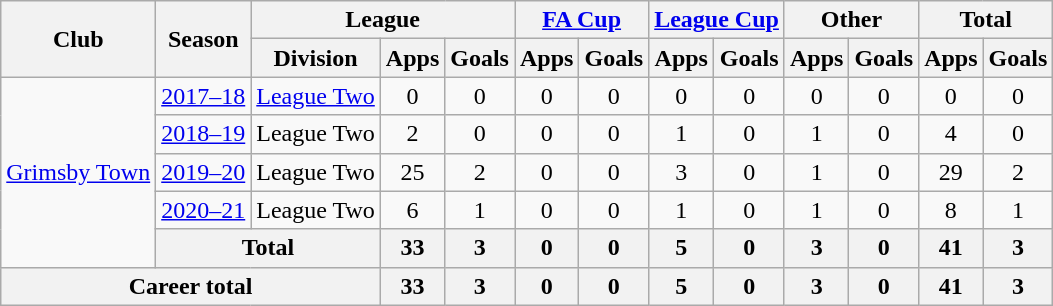<table class="wikitable" style="text-align:center">
<tr>
<th rowspan="2">Club</th>
<th rowspan="2">Season</th>
<th colspan="3">League</th>
<th colspan="2"><a href='#'>FA Cup</a></th>
<th colspan="2"><a href='#'>League Cup</a></th>
<th colspan="2">Other</th>
<th colspan="2">Total</th>
</tr>
<tr>
<th>Division</th>
<th>Apps</th>
<th>Goals</th>
<th>Apps</th>
<th>Goals</th>
<th>Apps</th>
<th>Goals</th>
<th>Apps</th>
<th>Goals</th>
<th>Apps</th>
<th>Goals</th>
</tr>
<tr>
<td rowspan="5"><a href='#'>Grimsby Town</a></td>
<td><a href='#'>2017–18</a></td>
<td><a href='#'>League Two</a></td>
<td>0</td>
<td>0</td>
<td>0</td>
<td>0</td>
<td>0</td>
<td>0</td>
<td>0</td>
<td>0</td>
<td>0</td>
<td>0</td>
</tr>
<tr>
<td><a href='#'>2018–19</a></td>
<td>League Two</td>
<td>2</td>
<td>0</td>
<td>0</td>
<td>0</td>
<td>1</td>
<td>0</td>
<td>1</td>
<td>0</td>
<td>4</td>
<td>0</td>
</tr>
<tr>
<td><a href='#'>2019–20</a></td>
<td>League Two</td>
<td>25</td>
<td>2</td>
<td>0</td>
<td>0</td>
<td>3</td>
<td>0</td>
<td>1</td>
<td>0</td>
<td>29</td>
<td>2</td>
</tr>
<tr>
<td><a href='#'>2020–21</a></td>
<td>League Two</td>
<td>6</td>
<td>1</td>
<td>0</td>
<td>0</td>
<td>1</td>
<td>0</td>
<td>1</td>
<td>0</td>
<td>8</td>
<td>1</td>
</tr>
<tr>
<th colspan=2>Total</th>
<th>33</th>
<th>3</th>
<th>0</th>
<th>0</th>
<th>5</th>
<th>0</th>
<th>3</th>
<th>0</th>
<th>41</th>
<th>3</th>
</tr>
<tr>
<th colspan="3">Career total</th>
<th>33</th>
<th>3</th>
<th>0</th>
<th>0</th>
<th>5</th>
<th>0</th>
<th>3</th>
<th>0</th>
<th>41</th>
<th>3</th>
</tr>
</table>
